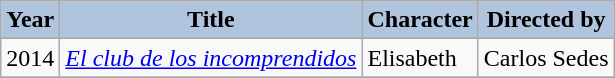<table class="wikitable">
<tr>
<th style="background: #B0C4DE;">Year</th>
<th style="background: #B0C4DE;">Title</th>
<th style="background: #B0C4DE;">Character</th>
<th style="background: #B0C4DE;">Directed by</th>
</tr>
<tr>
<td>2014</td>
<td><em><a href='#'>El club de los incomprendidos</a></em></td>
<td>Elisabeth</td>
<td>Carlos Sedes</td>
</tr>
<tr>
</tr>
</table>
